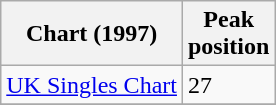<table class="wikitable">
<tr>
<th>Chart (1997)</th>
<th>Peak<br>position</th>
</tr>
<tr>
<td><a href='#'>UK Singles Chart</a></td>
<td>27</td>
</tr>
<tr>
</tr>
</table>
